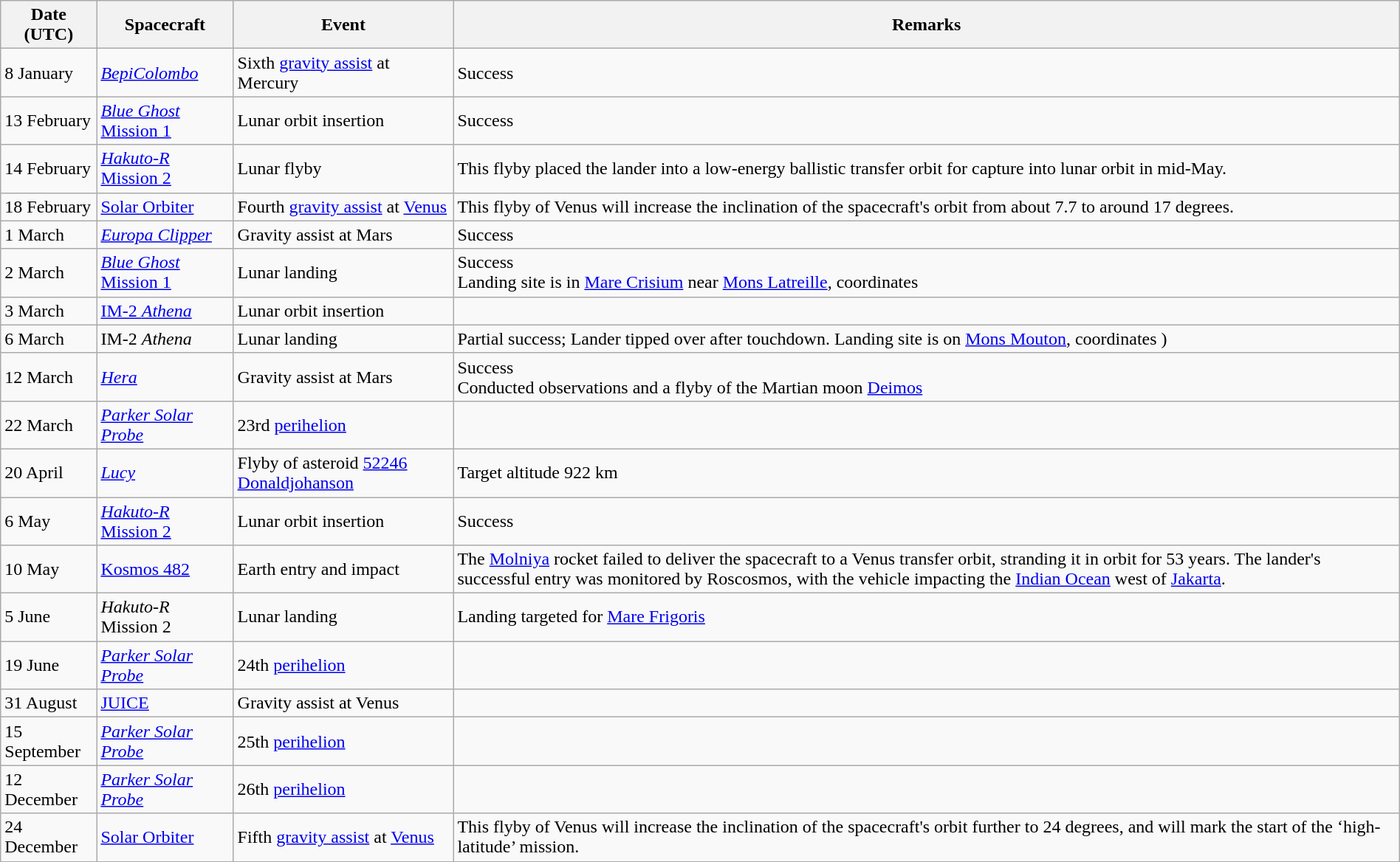<table class="wikitable" style="width:100%;">
<tr>
<th>Date (UTC)</th>
<th>Spacecraft</th>
<th>Event</th>
<th>Remarks</th>
</tr>
<tr>
<td>8 January</td>
<td><em><a href='#'>BepiColombo</a></em></td>
<td>Sixth <a href='#'>gravity assist</a> at Mercury</td>
<td>Success</td>
</tr>
<tr>
<td>13 February</td>
<td><a href='#'><em>Blue Ghost</em> Mission 1</a></td>
<td>Lunar orbit insertion</td>
<td>Success </td>
</tr>
<tr>
<td>14 February</td>
<td><a href='#'><em>Hakuto-R</em> Mission 2</a></td>
<td>Lunar flyby</td>
<td>This flyby placed the lander into a low-energy ballistic transfer orbit for capture into lunar orbit in mid-May.</td>
</tr>
<tr>
<td>18 February</td>
<td><a href='#'>Solar Orbiter</a></td>
<td>Fourth <a href='#'>gravity assist</a> at <a href='#'>Venus</a></td>
<td>This flyby of Venus will increase the inclination of the spacecraft's orbit from about 7.7 to around 17 degrees.</td>
</tr>
<tr>
<td>1 March</td>
<td><em><a href='#'>Europa Clipper</a></em></td>
<td>Gravity assist at Mars</td>
<td>Success</td>
</tr>
<tr>
<td>2 March</td>
<td><a href='#'><em>Blue Ghost</em> Mission 1</a></td>
<td>Lunar landing</td>
<td>Success <br>Landing site is in <a href='#'>Mare Crisium</a> near <a href='#'>Mons Latreille</a>, coordinates </td>
</tr>
<tr>
<td>3 March</td>
<td><a href='#'>IM-2 <em>Athena</em></a></td>
<td>Lunar orbit insertion</td>
<td></td>
</tr>
<tr>
<td>6 March</td>
<td>IM-2 <em>Athena</em></td>
<td>Lunar landing</td>
<td>Partial success; Lander tipped over after touchdown. Landing site is on <a href='#'>Mons Mouton</a>, coordinates )</td>
</tr>
<tr>
<td>12 March</td>
<td><em><a href='#'>Hera</a></em></td>
<td>Gravity assist at Mars</td>
<td>Success<br>Conducted observations and a flyby of the Martian moon <a href='#'>Deimos</a></td>
</tr>
<tr>
<td>22 March</td>
<td><em><a href='#'>Parker Solar Probe</a></em></td>
<td>23rd <a href='#'>perihelion</a></td>
<td></td>
</tr>
<tr>
<td>20 April</td>
<td><em><a href='#'>Lucy</a></em></td>
<td>Flyby of asteroid <a href='#'>52246 Donaldjohanson</a></td>
<td>Target altitude 922 km</td>
</tr>
<tr>
<td>6 May</td>
<td><a href='#'><em>Hakuto-R</em> Mission 2</a></td>
<td>Lunar orbit insertion</td>
<td>Success </td>
</tr>
<tr>
<td>10 May</td>
<td><a href='#'>Kosmos 482</a></td>
<td>Earth entry and impact</td>
<td>The <a href='#'>Molniya</a> rocket failed to deliver the spacecraft to a Venus transfer orbit, stranding it in orbit for 53 years. The lander's successful entry was monitored by Roscosmos, with the vehicle impacting the <a href='#'>Indian Ocean</a> west of <a href='#'>Jakarta</a>.</td>
</tr>
<tr>
<td>5 June</td>
<td><em>Hakuto-R</em> Mission 2</td>
<td>Lunar landing</td>
<td>Landing targeted for <a href='#'>Mare Frigoris</a></td>
</tr>
<tr>
<td>19 June</td>
<td><em><a href='#'>Parker Solar Probe</a></em></td>
<td>24th <a href='#'>perihelion</a></td>
<td></td>
</tr>
<tr>
<td>31 August</td>
<td><a href='#'>JUICE</a></td>
<td>Gravity assist at Venus</td>
</tr>
<tr>
<td>15 September</td>
<td><em><a href='#'>Parker Solar Probe</a></em></td>
<td>25th <a href='#'>perihelion</a></td>
<td></td>
</tr>
<tr>
<td>12 December</td>
<td><em><a href='#'>Parker Solar Probe</a></em></td>
<td>26th <a href='#'>perihelion</a></td>
<td></td>
</tr>
<tr>
<td>24 December</td>
<td><a href='#'>Solar Orbiter</a></td>
<td>Fifth <a href='#'>gravity assist</a> at <a href='#'>Venus</a></td>
<td>This flyby of Venus will increase the inclination of the spacecraft's orbit further to 24 degrees, and will mark the start of the ‘high-latitude’ mission.</td>
</tr>
<tr>
</tr>
</table>
